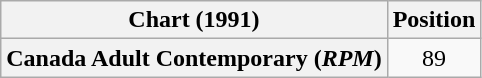<table class="wikitable plainrowheaders" style="text-align:center">
<tr>
<th scope="col">Chart (1991)</th>
<th scope="col">Position</th>
</tr>
<tr>
<th scope="row">Canada Adult Contemporary (<em>RPM</em>)</th>
<td>89</td>
</tr>
</table>
